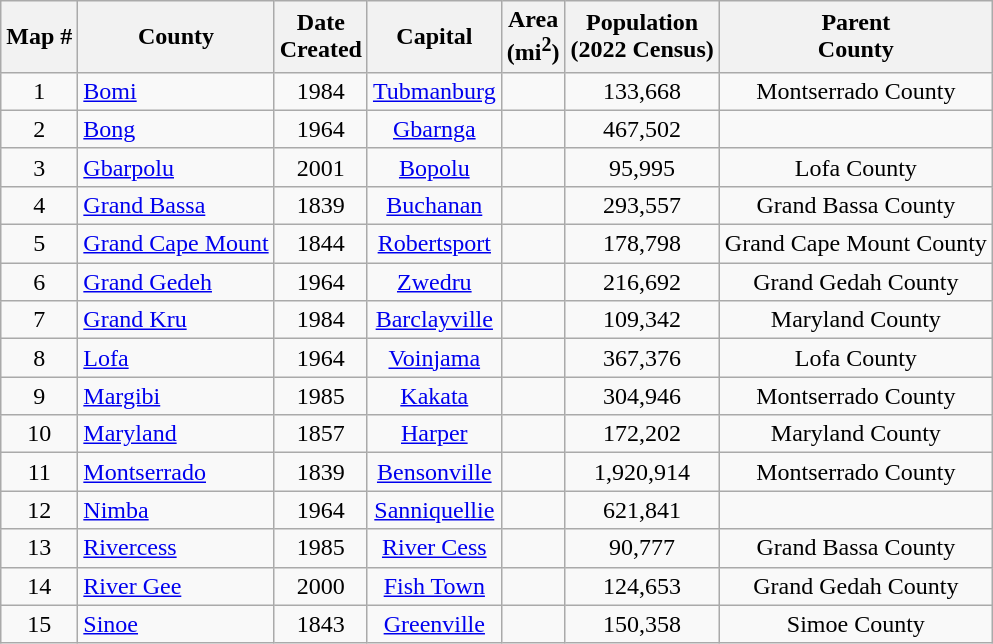<table class="wikitable sortable">
<tr>
<th>Map #</th>
<th>County</th>
<th>Date<br>Created</th>
<th>Capital</th>
<th>Area<br>(mi<sup>2</sup>)</th>
<th>Population<br>(2022 Census)</th>
<th>Parent<br>County</th>
</tr>
<tr>
<td align="center">1</td>
<td align="left"> <a href='#'>Bomi</a></td>
<td align="center">1984</td>
<td align="center"><a href='#'>Tubmanburg</a></td>
<td align="center"></td>
<td align="center">133,668</td>
<td align="center">Montserrado County</td>
</tr>
<tr>
<td align="center">2</td>
<td align="left"> <a href='#'>Bong</a></td>
<td align="center">1964</td>
<td align="center"><a href='#'>Gbarnga</a></td>
<td align="center"></td>
<td align="center">467,502</td>
<td align="center"></td>
</tr>
<tr>
<td align="center">3</td>
<td align="left"> <a href='#'>Gbarpolu</a></td>
<td align="center">2001</td>
<td align="center"><a href='#'>Bopolu</a></td>
<td align="center"></td>
<td align="center">95,995</td>
<td align="center">Lofa County</td>
</tr>
<tr>
<td align="center">4</td>
<td align="left"> <a href='#'>Grand Bassa</a></td>
<td align="center">1839</td>
<td align="center"><a href='#'>Buchanan</a></td>
<td align="center"></td>
<td align="center">293,557</td>
<td align="center">Grand Bassa County</td>
</tr>
<tr>
<td align="center">5</td>
<td align="left"> <a href='#'>Grand Cape Mount</a></td>
<td align="center">1844</td>
<td align="center"><a href='#'>Robertsport</a></td>
<td align="center"></td>
<td align="center">178,798</td>
<td align="center">Grand Cape Mount County</td>
</tr>
<tr>
<td align="center">6</td>
<td align="left"> <a href='#'>Grand Gedeh</a></td>
<td align="center">1964</td>
<td align="center"><a href='#'>Zwedru</a></td>
<td align="center"></td>
<td align="center">216,692</td>
<td align="center">Grand Gedah County</td>
</tr>
<tr>
<td align="center">7</td>
<td align="left"> <a href='#'>Grand Kru</a></td>
<td align="center">1984</td>
<td align="center"><a href='#'>Barclayville</a></td>
<td align="center"></td>
<td align="center">109,342</td>
<td align="center">Maryland County</td>
</tr>
<tr>
<td align="center">8</td>
<td align="left"> <a href='#'>Lofa</a></td>
<td align="center">1964</td>
<td align="center"><a href='#'>Voinjama</a></td>
<td align="center"></td>
<td align="center">367,376</td>
<td align="center">Lofa County</td>
</tr>
<tr>
<td align="center">9</td>
<td align="left"> <a href='#'>Margibi</a></td>
<td align="center">1985</td>
<td align="center"><a href='#'>Kakata</a></td>
<td align="center"></td>
<td align="center">304,946</td>
<td align="center">Montserrado County</td>
</tr>
<tr>
<td align="center">10</td>
<td align="left"> <a href='#'>Maryland</a></td>
<td align="center">1857</td>
<td align="center"><a href='#'>Harper</a></td>
<td align="center"></td>
<td align="center">172,202</td>
<td align="center">Maryland County</td>
</tr>
<tr>
<td align="center">11</td>
<td align="left"> <a href='#'>Montserrado</a></td>
<td align="center">1839</td>
<td align="center"><a href='#'>Bensonville</a></td>
<td align="center"></td>
<td align="center">1,920,914</td>
<td align="center">Montserrado County</td>
</tr>
<tr>
<td align="center">12</td>
<td align="left"> <a href='#'>Nimba</a></td>
<td align="center">1964</td>
<td align="center"><a href='#'>Sanniquellie</a></td>
<td align="center"></td>
<td align="center">621,841</td>
<td align="center"></td>
</tr>
<tr>
<td align="center">13</td>
<td align="left"> <a href='#'>Rivercess</a></td>
<td align="center">1985</td>
<td align="center"><a href='#'>River Cess</a></td>
<td align="center"></td>
<td align="center">90,777</td>
<td align="center">Grand Bassa County</td>
</tr>
<tr>
<td align="center">14</td>
<td align="left"> <a href='#'>River Gee</a></td>
<td align="center">2000</td>
<td align="center"><a href='#'>Fish Town</a></td>
<td align="center"></td>
<td align="center">124,653</td>
<td align="center">Grand Gedah County</td>
</tr>
<tr>
<td align="center">15</td>
<td align="left"> <a href='#'>Sinoe</a></td>
<td align="center">1843</td>
<td align="center"><a href='#'>Greenville</a></td>
<td align="center"></td>
<td align="center">150,358</td>
<td align="center">Simoe County</td>
</tr>
</table>
